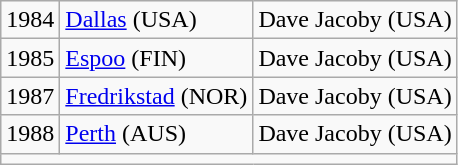<table class = "wikitable">
<tr>
<td>1984</td>
<td><a href='#'>Dallas</a> (USA)</td>
<td>Dave Jacoby (USA)</td>
</tr>
<tr>
<td>1985</td>
<td><a href='#'>Espoo</a> (FIN)</td>
<td>Dave Jacoby (USA)</td>
</tr>
<tr>
<td>1987</td>
<td><a href='#'>Fredrikstad</a> (NOR)</td>
<td>Dave Jacoby (USA)</td>
</tr>
<tr>
<td>1988</td>
<td><a href='#'>Perth</a> (AUS)</td>
<td>Dave Jacoby (USA)</td>
</tr>
<tr>
<td colspan = 3></td>
</tr>
</table>
